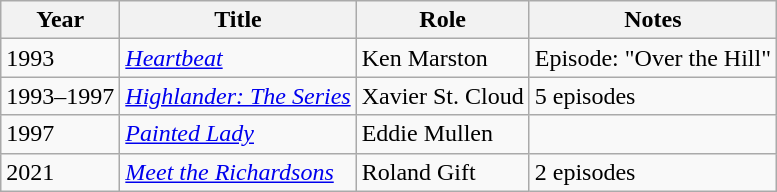<table class="wikitable sortable">
<tr>
<th>Year</th>
<th>Title</th>
<th>Role</th>
<th>Notes</th>
</tr>
<tr>
<td>1993</td>
<td><em><a href='#'>Heartbeat</a></em></td>
<td>Ken Marston</td>
<td>Episode: "Over the Hill"</td>
</tr>
<tr>
<td>1993–1997</td>
<td><em><a href='#'>Highlander: The Series</a></em></td>
<td>Xavier St. Cloud</td>
<td>5 episodes</td>
</tr>
<tr>
<td>1997</td>
<td><em><a href='#'>Painted Lady</a></em></td>
<td>Eddie Mullen</td>
<td></td>
</tr>
<tr>
<td>2021</td>
<td><em><a href='#'>Meet the Richardsons</a></em></td>
<td>Roland Gift</td>
<td>2 episodes</td>
</tr>
</table>
